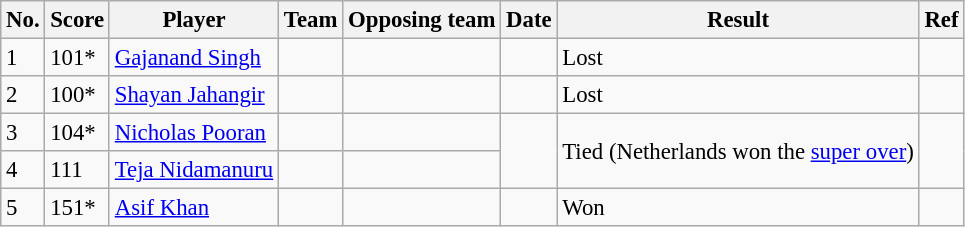<table class="wikitable sortable" style="font-size:95%">
<tr>
<th>No.</th>
<th>Score</th>
<th>Player</th>
<th>Team</th>
<th>Opposing team</th>
<th>Date</th>
<th>Result</th>
<th>Ref</th>
</tr>
<tr>
<td>1</td>
<td>101*</td>
<td><a href='#'>Gajanand Singh</a></td>
<td></td>
<td></td>
<td></td>
<td>Lost</td>
<td></td>
</tr>
<tr>
<td>2</td>
<td>100*</td>
<td><a href='#'>Shayan Jahangir</a></td>
<td></td>
<td></td>
<td></td>
<td>Lost</td>
<td></td>
</tr>
<tr>
<td>3</td>
<td>104*</td>
<td><a href='#'>Nicholas Pooran</a></td>
<td></td>
<td></td>
<td rowspan="2"></td>
<td rowspan="2">Tied (Netherlands won the <a href='#'>super over</a>)</td>
<td rowspan="2"></td>
</tr>
<tr>
<td>4</td>
<td>111</td>
<td><a href='#'>Teja Nidamanuru</a></td>
<td></td>
<td></td>
</tr>
<tr>
<td>5</td>
<td>151*</td>
<td><a href='#'>Asif Khan</a></td>
<td></td>
<td></td>
<td></td>
<td>Won</td>
<td></td>
</tr>
</table>
